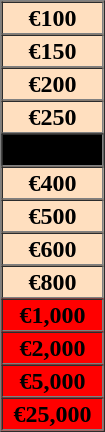<table border=1 cellspacing=0 cellpadding =1 width=70px|->
<tr>
<td bgcolor="#FFDFBF" align=center><strong>€100</strong></td>
</tr>
<tr>
<td bgcolor="#FFDFBF" align=center><strong>€150</strong></td>
</tr>
<tr>
<td bgcolor="#FFDFBF" align=center><strong>€200</strong></td>
</tr>
<tr>
<td bgcolor="#FFDFBF" align=center><strong>€250</strong></td>
</tr>
<tr>
<td bgcolor="#000000" align=center><span><strong><em>KUTIA Y</em></strong></span></td>
</tr>
<tr>
<td bgcolor="#FFDFBF" align=center><strong>€400</strong></td>
</tr>
<tr>
<td bgcolor="#FFDFBF" align=center><strong>€500</strong></td>
</tr>
<tr>
<td bgcolor="#FFDFBF" align=center><strong>€600</strong></td>
</tr>
<tr>
<td bgcolor="#FFDFBF" align=center><strong>€800</strong></td>
</tr>
<tr>
<td bgcolor="#FF0000" align=center><span><strong>€1,000</strong></span></td>
</tr>
<tr>
<td bgcolor="#FF0000" align=center><span><strong>€2,000</strong></span></td>
</tr>
<tr>
<td bgcolor="#FF0000" align=center><span><strong>€5,000</strong></span></td>
</tr>
<tr>
<td bgcolor="#FF0000" align=center><span><strong>€25,000</strong></span></td>
</tr>
</table>
